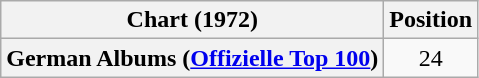<table class="wikitable plainrowheaders" style="text-align:center">
<tr>
<th scope="col">Chart (1972)</th>
<th scope="col">Position</th>
</tr>
<tr>
<th scope="row">German Albums (<a href='#'>Offizielle Top 100</a>)</th>
<td>24</td>
</tr>
</table>
